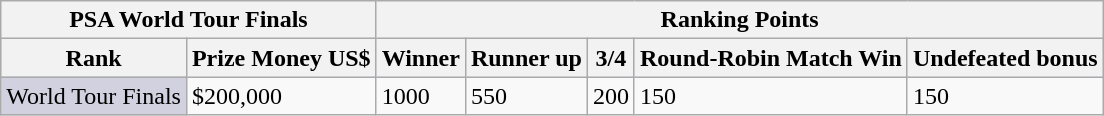<table class="wikitable">
<tr>
<th colspan=2>PSA World Tour Finals</th>
<th colspan=6>Ranking Points</th>
</tr>
<tr bgcolor="#d1e4fd">
<th>Rank</th>
<th>Prize Money US$</th>
<th>Winner</th>
<th>Runner up</th>
<th>3/4</th>
<th>Round-Robin Match Win</th>
<th>Undefeated bonus</th>
</tr>
<tr>
<td style="background:#d1d1e0;">World Tour Finals</td>
<td>$200,000</td>
<td>1000</td>
<td>550</td>
<td>200</td>
<td>150</td>
<td>150</td>
</tr>
</table>
